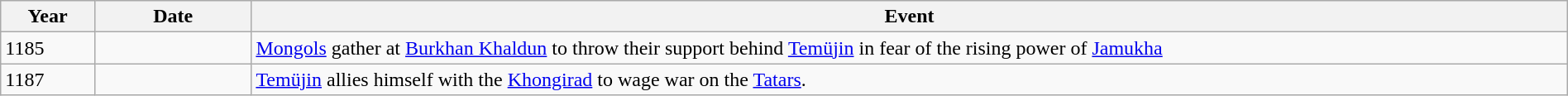<table class="wikitable" width="100%">
<tr>
<th style="width:6%">Year</th>
<th style="width:10%">Date</th>
<th>Event</th>
</tr>
<tr>
<td>1185</td>
<td></td>
<td><a href='#'>Mongols</a> gather at <a href='#'>Burkhan Khaldun</a> to throw their support behind <a href='#'>Temüjin</a> in fear of the rising power of <a href='#'>Jamukha</a></td>
</tr>
<tr>
<td>1187</td>
<td></td>
<td><a href='#'>Temüjin</a> allies himself with the <a href='#'>Khongirad</a> to wage war on the <a href='#'>Tatars</a>.</td>
</tr>
</table>
